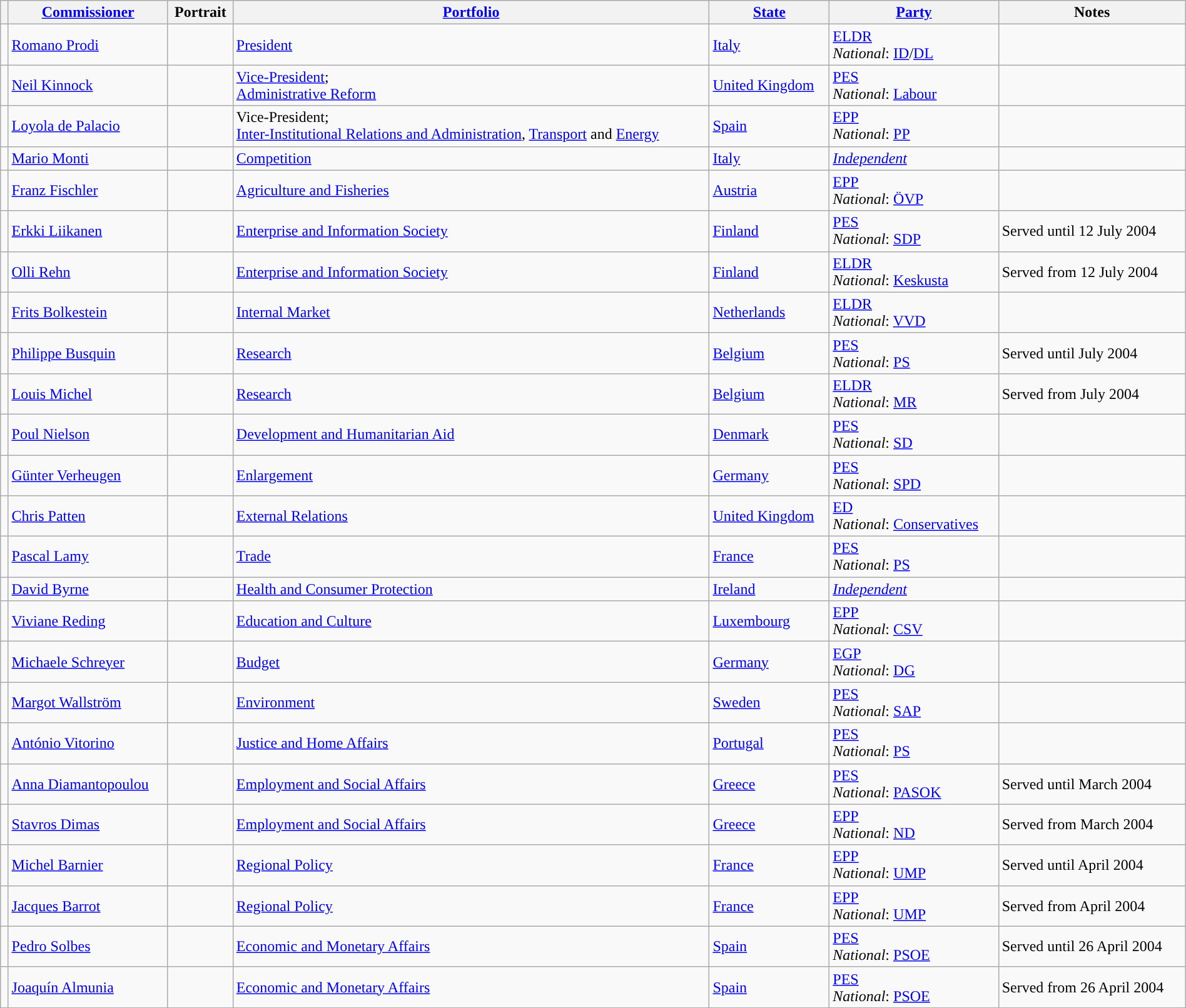<table class="wikitable sortable" width=100% style="border-collapse:collapse; border:#555">
<tr>
<th class="unsortable"></th>
<th><a href='#'>Commissioner</a></th>
<th class="unsortable">Portrait</th>
<th><a href='#'>Portfolio</a></th>
<th><a href='#'>State</a></th>
<th><a href='#'>Party</a></th>
<th>Notes</th>
</tr>
<tr>
<td style="background-color: "></td>
<td><a href='#'>Romano Prodi</a></td>
<td></td>
<td><a href='#'>President</a></td>
<td> <a href='#'>Italy</a></td>
<td><a href='#'>ELDR</a><br><em>National</em>: <a href='#'>ID</a>/<a href='#'>DL</a></td>
<td></td>
</tr>
<tr>
<td style="background-color: "></td>
<td><a href='#'>Neil Kinnock</a></td>
<td></td>
<td><a href='#'>Vice-President</a>;<br><a href='#'>Administrative Reform</a></td>
<td> <a href='#'>United Kingdom</a></td>
<td><a href='#'>PES</a><br><em>National</em>: <a href='#'>Labour</a></td>
<td></td>
</tr>
<tr>
<td style="background-color: "></td>
<td><a href='#'>Loyola de Palacio</a></td>
<td></td>
<td>Vice-President;<br><a href='#'>Inter-Institutional Relations and Administration</a>, <a href='#'>Transport</a> and <a href='#'>Energy</a></td>
<td> <a href='#'>Spain</a></td>
<td><a href='#'>EPP</a><br><em>National</em>: <a href='#'>PP</a></td>
<td></td>
</tr>
<tr>
<td style="background-color: "></td>
<td><a href='#'>Mario Monti</a></td>
<td></td>
<td><a href='#'>Competition</a></td>
<td> <a href='#'>Italy</a></td>
<td><em><a href='#'>Independent</a></em></td>
<td></td>
</tr>
<tr>
<td style="background-color: "></td>
<td><a href='#'>Franz Fischler</a></td>
<td></td>
<td><a href='#'>Agriculture and Fisheries</a></td>
<td> <a href='#'>Austria</a></td>
<td><a href='#'>EPP</a><br><em>National</em>: <a href='#'>ÖVP</a></td>
<td></td>
</tr>
<tr>
<td style="background-color: "></td>
<td><a href='#'>Erkki Liikanen</a></td>
<td></td>
<td><a href='#'>Enterprise and Information Society</a></td>
<td> <a href='#'>Finland</a></td>
<td><a href='#'>PES</a><br><em>National</em>: <a href='#'>SDP</a></td>
<td>Served until 12 July 2004</td>
</tr>
<tr>
<td style="background-color: "></td>
<td><a href='#'>Olli Rehn</a></td>
<td></td>
<td><a href='#'>Enterprise and Information Society</a></td>
<td> <a href='#'>Finland</a></td>
<td><a href='#'>ELDR</a><br><em>National</em>: <a href='#'>Keskusta</a></td>
<td>Served from 12 July 2004</td>
</tr>
<tr>
<td style="background-color: "></td>
<td><a href='#'>Frits Bolkestein</a></td>
<td></td>
<td><a href='#'>Internal Market</a></td>
<td> <a href='#'>Netherlands</a></td>
<td><a href='#'>ELDR</a><br><em>National</em>: <a href='#'>VVD</a></td>
<td></td>
</tr>
<tr>
<td style="background-color: "></td>
<td><a href='#'>Philippe Busquin</a></td>
<td></td>
<td><a href='#'>Research</a></td>
<td> <a href='#'>Belgium</a></td>
<td><a href='#'>PES</a><br><em>National</em>: <a href='#'>PS</a></td>
<td>Served until July 2004</td>
</tr>
<tr>
<td style="background-color: "></td>
<td><a href='#'>Louis Michel</a></td>
<td></td>
<td><a href='#'>Research</a></td>
<td> <a href='#'>Belgium</a></td>
<td><a href='#'>ELDR</a><br><em>National</em>: <a href='#'>MR</a></td>
<td>Served from July 2004</td>
</tr>
<tr>
<td style="background-color: "></td>
<td><a href='#'>Poul Nielson</a></td>
<td></td>
<td><a href='#'>Development and Humanitarian Aid</a></td>
<td> <a href='#'>Denmark</a></td>
<td><a href='#'>PES</a><br><em>National</em>: <a href='#'>SD</a></td>
<td></td>
</tr>
<tr>
<td style="background-color: "></td>
<td><a href='#'>Günter Verheugen</a></td>
<td></td>
<td><a href='#'>Enlargement</a></td>
<td> <a href='#'>Germany</a></td>
<td><a href='#'>PES</a><br><em>National</em>: <a href='#'>SPD</a></td>
<td></td>
</tr>
<tr>
<td style="background-color: "></td>
<td><a href='#'>Chris Patten</a></td>
<td></td>
<td><a href='#'>External Relations</a></td>
<td> <a href='#'>United Kingdom</a></td>
<td><a href='#'>ED</a><br><em>National</em>: <a href='#'>Conservatives</a></td>
<td></td>
</tr>
<tr>
<td style="background-color: "></td>
<td><a href='#'>Pascal Lamy</a></td>
<td></td>
<td><a href='#'>Trade</a></td>
<td> <a href='#'>France</a></td>
<td><a href='#'>PES</a><br><em>National</em>: <a href='#'>PS</a></td>
<td></td>
</tr>
<tr>
<td style="background-color: "></td>
<td><a href='#'>David Byrne</a></td>
<td></td>
<td><a href='#'>Health and Consumer Protection</a></td>
<td> <a href='#'>Ireland</a></td>
<td><em><a href='#'>Independent</a></em></td>
<td></td>
</tr>
<tr>
<td style="background-color: "></td>
<td><a href='#'>Viviane Reding</a></td>
<td></td>
<td><a href='#'>Education and Culture</a></td>
<td> <a href='#'>Luxembourg</a></td>
<td><a href='#'>EPP</a><br><em>National</em>: <a href='#'>CSV</a></td>
<td></td>
</tr>
<tr>
<td style="background-color: "></td>
<td><a href='#'>Michaele Schreyer</a></td>
<td></td>
<td><a href='#'>Budget</a></td>
<td> <a href='#'>Germany</a></td>
<td><a href='#'>EGP</a><br><em>National</em>: <a href='#'>DG</a></td>
<td></td>
</tr>
<tr>
<td style="background-color: "></td>
<td><a href='#'>Margot Wallström</a></td>
<td></td>
<td><a href='#'>Environment</a></td>
<td> <a href='#'>Sweden</a></td>
<td><a href='#'>PES</a><br><em>National</em>: <a href='#'>SAP</a></td>
<td></td>
</tr>
<tr>
<td style="background-color: "></td>
<td><a href='#'>António Vitorino</a></td>
<td></td>
<td><a href='#'>Justice and Home Affairs</a></td>
<td> <a href='#'>Portugal</a></td>
<td><a href='#'>PES</a><br><em>National</em>: <a href='#'>PS</a></td>
<td></td>
</tr>
<tr>
<td style="background-color: "></td>
<td><a href='#'>Anna Diamantopoulou</a></td>
<td></td>
<td><a href='#'>Employment and Social Affairs</a></td>
<td> <a href='#'>Greece</a></td>
<td><a href='#'>PES</a><br><em>National</em>: <a href='#'>PASOK</a></td>
<td>Served until March 2004</td>
</tr>
<tr>
<td style="background-color: "></td>
<td><a href='#'>Stavros Dimas</a></td>
<td></td>
<td><a href='#'>Employment and Social Affairs</a></td>
<td> <a href='#'>Greece</a></td>
<td><a href='#'>EPP</a><br><em>National</em>: <a href='#'>ND</a></td>
<td>Served from March 2004</td>
</tr>
<tr>
<td style="background-color: "></td>
<td><a href='#'>Michel Barnier</a></td>
<td></td>
<td><a href='#'>Regional Policy</a></td>
<td> <a href='#'>France</a></td>
<td><a href='#'>EPP</a><br><em>National</em>: <a href='#'>UMP</a></td>
<td>Served until April 2004</td>
</tr>
<tr>
<td style="background-color: "></td>
<td><a href='#'>Jacques Barrot</a></td>
<td></td>
<td><a href='#'>Regional Policy</a></td>
<td> <a href='#'>France</a></td>
<td><a href='#'>EPP</a><br><em>National</em>: <a href='#'>UMP</a></td>
<td>Served from April 2004</td>
</tr>
<tr>
<td style="background-color: "></td>
<td><a href='#'>Pedro Solbes</a></td>
<td></td>
<td><a href='#'>Economic and Monetary Affairs</a></td>
<td> <a href='#'>Spain</a></td>
<td><a href='#'>PES</a><br><em>National</em>: <a href='#'>PSOE</a></td>
<td>Served until 26 April 2004</td>
</tr>
<tr>
<td style="background-color: "></td>
<td><a href='#'>Joaquín Almunia</a></td>
<td></td>
<td><a href='#'>Economic and Monetary Affairs</a></td>
<td> <a href='#'>Spain</a></td>
<td><a href='#'>PES</a><br><em>National</em>: <a href='#'>PSOE</a></td>
<td>Served from 26 April 2004</td>
</tr>
</table>
